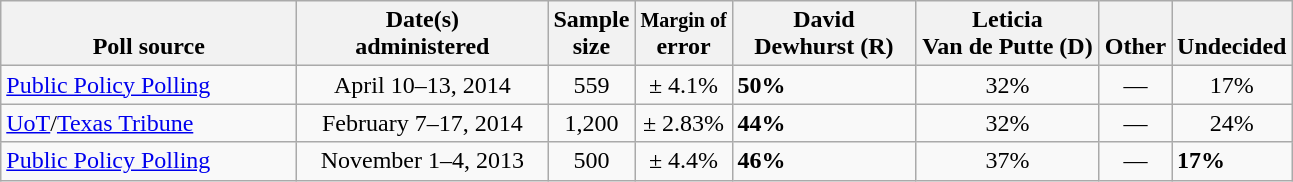<table class="wikitable">
<tr valign= bottom>
<th style="width:190px;">Poll source</th>
<th style="width:160px;">Date(s)<br>administered</th>
<th class=small>Sample<br>size</th>
<th><small>Margin of</small><br>error</th>
<th style="width:115px;">David<br>Dewhurst (R)</th>
<th style="width:115px;">Leticia<br>Van de Putte (D)</th>
<th style="width:40px;">Other</th>
<th style="width:40px;">Undecided</th>
</tr>
<tr>
<td><a href='#'>Public Policy Polling</a></td>
<td align=center>April 10–13, 2014</td>
<td align=center>559</td>
<td align=center>± 4.1%</td>
<td><strong>50%</strong></td>
<td align=center>32%</td>
<td align=center>—</td>
<td align=center>17%</td>
</tr>
<tr>
<td><a href='#'>UoT</a>/<a href='#'>Texas Tribune</a></td>
<td align=center>February 7–17, 2014</td>
<td align=center>1,200</td>
<td align=center>± 2.83%</td>
<td><strong>44%</strong></td>
<td align=center>32%</td>
<td align=center>—</td>
<td align=center>24%</td>
</tr>
<tr>
<td><a href='#'>Public Policy Polling</a></td>
<td align=center>November 1–4, 2013</td>
<td align=center>500</td>
<td align=center>± 4.4%</td>
<td><strong>46%</strong></td>
<td align=center>37%</td>
<td align=center>—</td>
<td><strong>17%</strong></td>
</tr>
</table>
